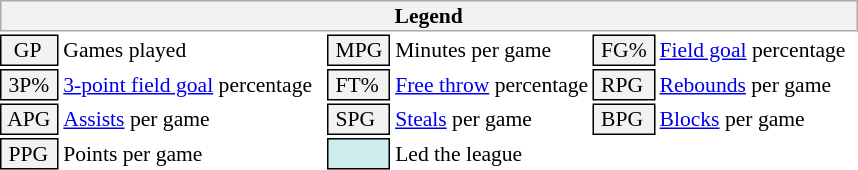<table class="toccolours" style="font-size: 90%; white-space: nowrap;">
<tr>
<th colspan="6" style="background-color: #F2F2F2; border: 1px solid #AAAAAA;">Legend</th>
</tr>
<tr>
<td style="background-color: #F2F2F2; border: 1px solid black;">  GP</td>
<td>Games played</td>
<td style="background-color: #F2F2F2; border: 1px solid black"> MPG </td>
<td>Minutes per game</td>
<td style="background-color: #F2F2F2; border: 1px solid black;"> FG% </td>
<td style="padding-right: 8px"><a href='#'>Field goal</a> percentage</td>
</tr>
<tr>
<td style="background-color: #F2F2F2; border: 1px solid black"> 3P% </td>
<td style="padding-right: 8px"><a href='#'>3-point field goal</a> percentage</td>
<td style="background-color: #F2F2F2; border: 1px solid black"> FT% </td>
<td><a href='#'>Free throw</a> percentage</td>
<td style="background-color: #F2F2F2; border: 1px solid black;"> RPG </td>
<td><a href='#'>Rebounds</a> per game</td>
</tr>
<tr>
<td style="background-color: #F2F2F2; border: 1px solid black"> APG </td>
<td><a href='#'>Assists</a> per game</td>
<td style="background-color: #F2F2F2; border: 1px solid black"> SPG </td>
<td><a href='#'>Steals</a> per game</td>
<td style="background-color: #F2F2F2; border: 1px solid black;"> BPG </td>
<td><a href='#'>Blocks</a> per game</td>
</tr>
<tr>
<td style="background-color: #F2F2F2; border: 1px solid black"> PPG </td>
<td>Points per game</td>
<td style="background-color: #CFECEC; border: 1px solid black"> <strong> </strong> </td>
<td>Led the league</td>
</tr>
</table>
